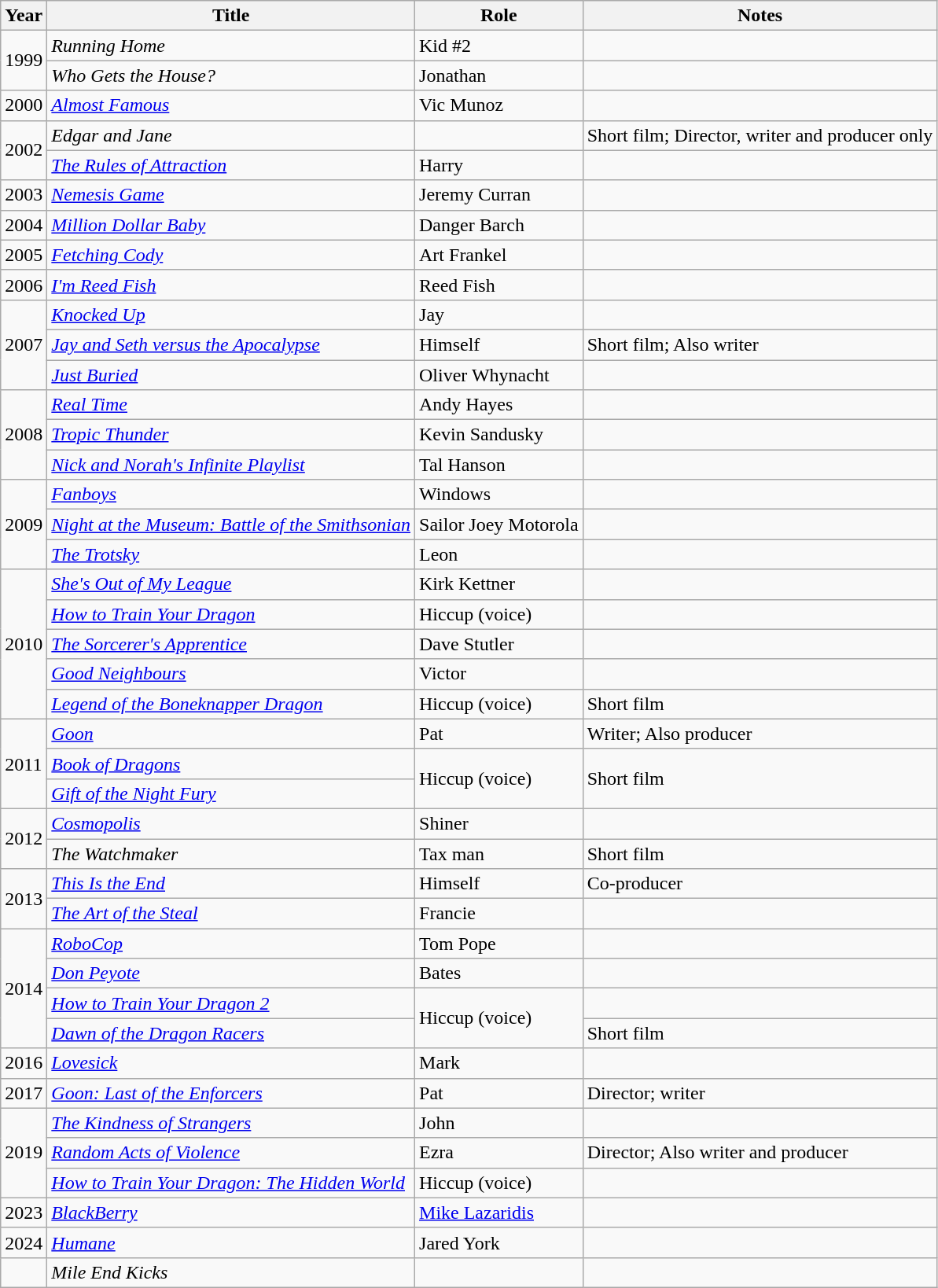<table class="wikitable sortable ">
<tr>
<th>Year</th>
<th>Title</th>
<th>Role</th>
<th class="unsortable">Notes</th>
</tr>
<tr>
<td rowspan="2">1999</td>
<td><em>Running Home</em></td>
<td>Kid #2</td>
<td></td>
</tr>
<tr>
<td><em>Who Gets the House?</em></td>
<td>Jonathan</td>
<td></td>
</tr>
<tr>
<td>2000</td>
<td><em><a href='#'>Almost Famous</a></em></td>
<td>Vic Munoz</td>
<td></td>
</tr>
<tr>
<td rowspan="2">2002</td>
<td><em>Edgar and Jane</em></td>
<td></td>
<td>Short film; Director, writer and producer only</td>
</tr>
<tr>
<td data-sort-value="Rules of Attraction, The"><em><a href='#'>The Rules of Attraction</a></em></td>
<td>Harry</td>
<td></td>
</tr>
<tr>
<td>2003</td>
<td><em><a href='#'>Nemesis Game</a></em></td>
<td>Jeremy Curran</td>
<td></td>
</tr>
<tr>
<td>2004</td>
<td><em><a href='#'>Million Dollar Baby</a></em></td>
<td>Danger Barch</td>
<td></td>
</tr>
<tr>
<td>2005</td>
<td><em><a href='#'>Fetching Cody</a></em></td>
<td>Art Frankel</td>
<td></td>
</tr>
<tr>
<td>2006</td>
<td><em><a href='#'>I'm Reed Fish</a></em></td>
<td>Reed Fish</td>
<td></td>
</tr>
<tr>
<td rowspan="3">2007</td>
<td><em><a href='#'>Knocked Up</a></em></td>
<td>Jay</td>
<td></td>
</tr>
<tr>
<td><em><a href='#'>Jay and Seth versus the Apocalypse</a></em></td>
<td>Himself</td>
<td>Short film; Also writer</td>
</tr>
<tr>
<td><em><a href='#'>Just Buried</a></em></td>
<td>Oliver Whynacht</td>
<td></td>
</tr>
<tr>
<td rowspan="3">2008</td>
<td><em><a href='#'>Real Time</a></em></td>
<td>Andy Hayes</td>
<td></td>
</tr>
<tr>
<td><em><a href='#'>Tropic Thunder</a></em></td>
<td>Kevin Sandusky</td>
<td></td>
</tr>
<tr>
<td><em><a href='#'>Nick and Norah's Infinite Playlist</a></em></td>
<td>Tal Hanson</td>
<td></td>
</tr>
<tr>
<td rowspan="3">2009</td>
<td><em><a href='#'>Fanboys</a></em></td>
<td>Windows</td>
<td></td>
</tr>
<tr>
<td><em><a href='#'>Night at the Museum: Battle of the Smithsonian</a></em></td>
<td>Sailor Joey Motorola</td>
<td></td>
</tr>
<tr>
<td data-sort-value="Trotsky, The"><em><a href='#'>The Trotsky</a></em></td>
<td>Leon</td>
<td></td>
</tr>
<tr>
<td rowspan="5">2010</td>
<td><em><a href='#'>She's Out of My League</a></em></td>
<td>Kirk Kettner</td>
<td></td>
</tr>
<tr>
<td><em><a href='#'>How to Train Your Dragon</a></em></td>
<td>Hiccup (voice)</td>
<td></td>
</tr>
<tr>
<td data-sort-value="Sorcerer's Apprentice, The"><em><a href='#'>The Sorcerer's Apprentice</a></em></td>
<td>Dave Stutler</td>
<td></td>
</tr>
<tr>
<td><em><a href='#'>Good Neighbours</a></em></td>
<td>Victor</td>
<td></td>
</tr>
<tr>
<td><em><a href='#'>Legend of the Boneknapper Dragon</a></em></td>
<td>Hiccup (voice)</td>
<td>Short film</td>
</tr>
<tr>
<td rowspan="3">2011</td>
<td><em><a href='#'>Goon</a></em></td>
<td>Pat</td>
<td>Writer; Also producer</td>
</tr>
<tr>
<td><em><a href='#'>Book of Dragons</a></em></td>
<td rowspan=2>Hiccup (voice)</td>
<td rowspan=2>Short film</td>
</tr>
<tr>
<td><em><a href='#'>Gift of the Night Fury</a></em></td>
</tr>
<tr>
<td rowspan=2>2012</td>
<td><em><a href='#'>Cosmopolis</a></em></td>
<td>Shiner</td>
<td></td>
</tr>
<tr>
<td><em>The Watchmaker</em></td>
<td>Tax man</td>
<td>Short film</td>
</tr>
<tr>
<td rowspan="2">2013</td>
<td><em><a href='#'>This Is the End</a></em></td>
<td>Himself</td>
<td>Co-producer</td>
</tr>
<tr>
<td data-sort-value="Art of the Steal, The"><em><a href='#'>The Art of the Steal</a></em></td>
<td>Francie</td>
<td></td>
</tr>
<tr>
<td rowspan="4">2014</td>
<td><em><a href='#'>RoboCop</a></em></td>
<td>Tom Pope</td>
<td></td>
</tr>
<tr>
<td><em><a href='#'>Don Peyote</a></em></td>
<td>Bates</td>
<td></td>
</tr>
<tr>
<td><em><a href='#'>How to Train Your Dragon 2</a></em></td>
<td rowspan=2>Hiccup (voice)</td>
<td></td>
</tr>
<tr>
<td><em><a href='#'>Dawn of the Dragon Racers</a></em></td>
<td>Short film</td>
</tr>
<tr>
<td>2016</td>
<td><em><a href='#'>Lovesick</a></em></td>
<td>Mark</td>
<td></td>
</tr>
<tr>
<td>2017</td>
<td><em><a href='#'>Goon: Last of the Enforcers</a></em></td>
<td>Pat</td>
<td>Director; writer</td>
</tr>
<tr>
<td rowspan="3">2019</td>
<td data-sort-value="Kindness of Strangers, The"><em><a href='#'>The Kindness of Strangers</a></em></td>
<td>John</td>
<td></td>
</tr>
<tr>
<td><em><a href='#'>Random Acts of Violence</a></em></td>
<td>Ezra</td>
<td>Director; Also writer and producer</td>
</tr>
<tr>
<td><em><a href='#'>How to Train Your Dragon: The Hidden World</a></em></td>
<td>Hiccup (voice)</td>
<td></td>
</tr>
<tr>
<td>2023</td>
<td><em><a href='#'>BlackBerry</a></em></td>
<td><a href='#'>Mike Lazaridis</a></td>
<td></td>
</tr>
<tr>
<td>2024</td>
<td><em><a href='#'>Humane</a></em></td>
<td>Jared York</td>
<td></td>
</tr>
<tr>
<td></td>
<td><em>Mile End Kicks</em></td>
<td></td>
<td></td>
</tr>
</table>
